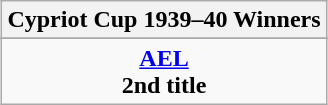<table class="wikitable" style="text-align:center;margin: 0 auto;">
<tr>
<th>Cypriot Cup 1939–40 Winners</th>
</tr>
<tr>
</tr>
<tr>
<td><strong><a href='#'>AEL</a></strong><br><strong>2nd title</strong></td>
</tr>
</table>
